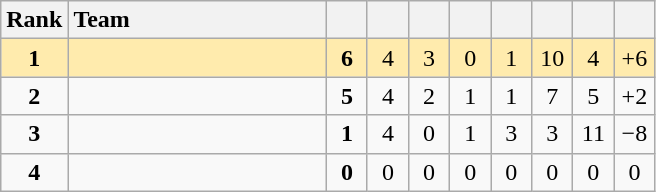<table class="wikitable" style="text-align:center">
<tr>
<th width=30>Rank</th>
<th width=165 style="text-align:left">Team</th>
<th width=20></th>
<th width=20></th>
<th width=20></th>
<th width=20></th>
<th width=20></th>
<th width=20></th>
<th width=20></th>
<th width=20></th>
</tr>
<tr bgcolor="#ffebad">
<td><strong>1</strong></td>
<td align="left"></td>
<td><strong>6</strong></td>
<td>4</td>
<td>3</td>
<td>0</td>
<td>1</td>
<td>10</td>
<td>4</td>
<td>+6</td>
</tr>
<tr>
<td><strong>2</strong></td>
<td align="left"></td>
<td><strong>5</strong></td>
<td>4</td>
<td>2</td>
<td>1</td>
<td>1</td>
<td>7</td>
<td>5</td>
<td>+2</td>
</tr>
<tr>
<td><strong>3</strong></td>
<td align="left"></td>
<td><strong>1</strong></td>
<td>4</td>
<td>0</td>
<td>1</td>
<td>3</td>
<td>3</td>
<td>11</td>
<td>−8</td>
</tr>
<tr>
<td><strong>4</strong></td>
<td align="left"></td>
<td><strong>0</strong></td>
<td>0</td>
<td>0</td>
<td>0</td>
<td>0</td>
<td>0</td>
<td>0</td>
<td>0</td>
</tr>
</table>
